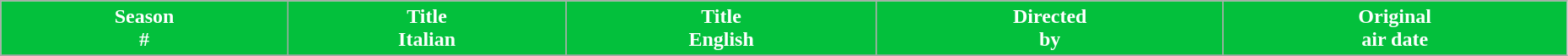<table class="wikitable plainrowheaders" style="width: 98%;">
<tr style="color:black">
<th style="color:#FFFFFF; background-color: #03C03C">Season <br> #</th>
<th style="color:#FFFFFF; background-color: #03C03C">Title <br> Italian</th>
<th style="color:#FFFFFF; background-color: #03C03C">Title <br> English</th>
<th style="color:#FFFFFF; background-color: #03C03C">Directed <br> by</th>
<th style="color:#FFFFFF; background-color: #03C03C">Original <br> air date</th>
</tr>
<tr>
</tr>
</table>
